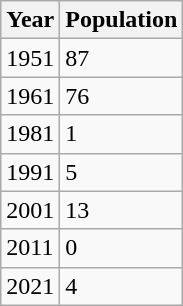<table class=wikitable>
<tr>
<th>Year</th>
<th>Population</th>
</tr>
<tr>
<td>1951</td>
<td>87</td>
</tr>
<tr>
<td>1961</td>
<td>76</td>
</tr>
<tr>
<td>1981</td>
<td>1</td>
</tr>
<tr>
<td>1991</td>
<td>5</td>
</tr>
<tr>
<td>2001</td>
<td>13</td>
</tr>
<tr>
<td>2011</td>
<td>0</td>
</tr>
<tr>
<td>2021</td>
<td>4</td>
</tr>
</table>
